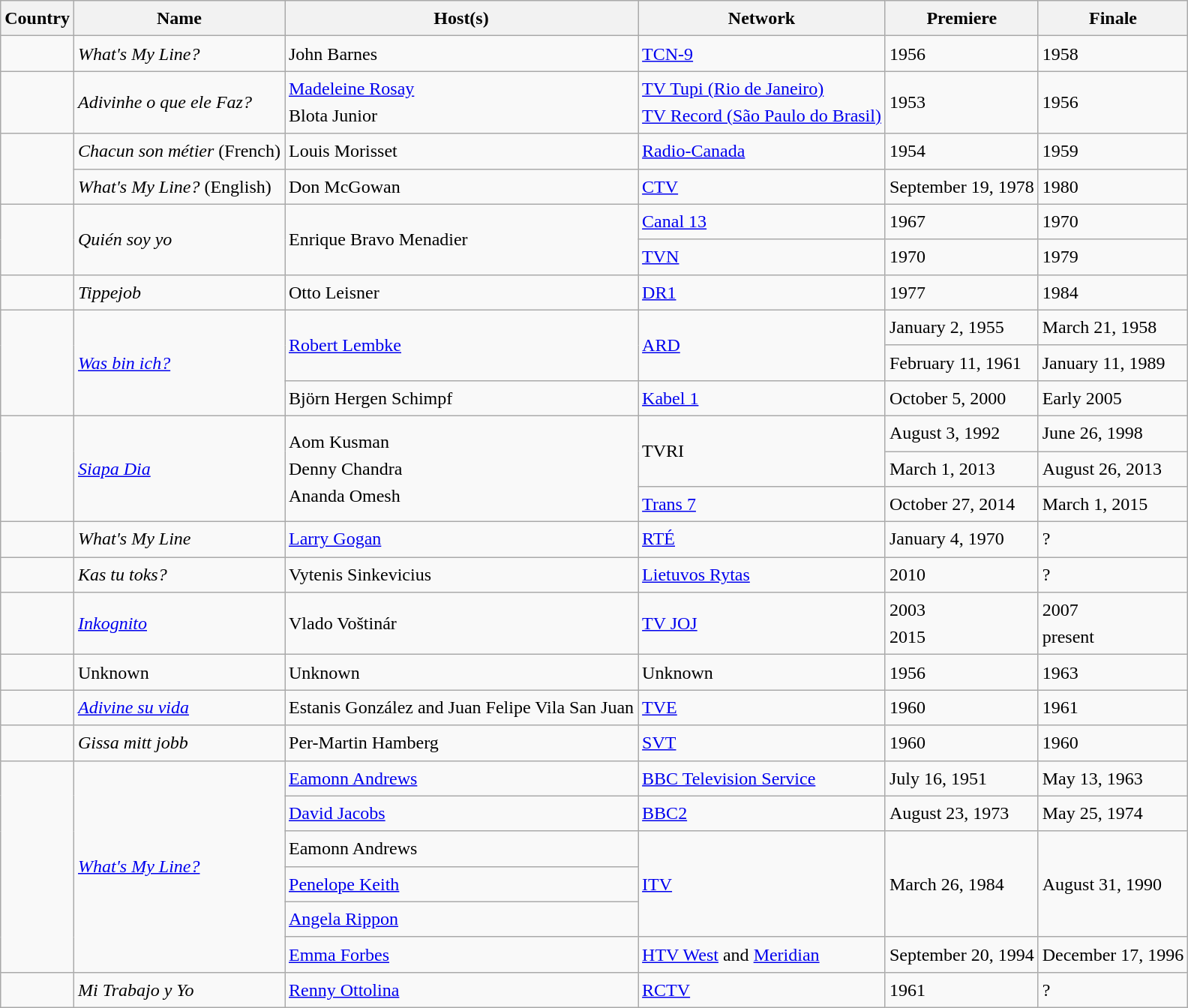<table class="wikitable" style="font-size:1.00em; line-height:1.5em;">
<tr>
<th>Country</th>
<th>Name</th>
<th>Host(s)</th>
<th>Network</th>
<th>Premiere</th>
<th>Finale</th>
</tr>
<tr>
<td></td>
<td><em>What's My Line?</em></td>
<td>John Barnes</td>
<td><a href='#'>TCN-9</a></td>
<td>1956</td>
<td>1958</td>
</tr>
<tr>
<td></td>
<td><em>Adivinhe o que ele Faz?</em></td>
<td><a href='#'>Madeleine Rosay</a><br>Blota Junior</td>
<td><a href='#'>TV Tupi (Rio de Janeiro)</a><br><a href='#'>TV Record (São Paulo do Brasil)</a></td>
<td>1953</td>
<td>1956</td>
</tr>
<tr>
<td rowspan=2></td>
<td><em>Chacun son métier</em> (French)</td>
<td>Louis Morisset</td>
<td><a href='#'>Radio-Canada</a></td>
<td>1954</td>
<td>1959</td>
</tr>
<tr>
<td><em>What's My Line?</em> (English)</td>
<td>Don McGowan</td>
<td><a href='#'>CTV</a></td>
<td>September 19, 1978</td>
<td>1980</td>
</tr>
<tr>
<td rowspan=2></td>
<td rowspan=2><em>Quién soy yo</em></td>
<td rowspan=2>Enrique Bravo Menadier</td>
<td><a href='#'>Canal 13</a></td>
<td>1967</td>
<td>1970</td>
</tr>
<tr>
<td><a href='#'>TVN</a></td>
<td>1970</td>
<td>1979</td>
</tr>
<tr>
<td></td>
<td><em>Tippejob</em></td>
<td>Otto Leisner</td>
<td><a href='#'>DR1</a></td>
<td>1977</td>
<td>1984</td>
</tr>
<tr>
<td rowspan="3"></td>
<td rowspan="3"><em><a href='#'>Was bin ich?</a></em></td>
<td rowspan="2"><a href='#'>Robert Lembke</a></td>
<td rowspan="2"><a href='#'>ARD</a></td>
<td>January 2, 1955</td>
<td>March 21, 1958</td>
</tr>
<tr>
<td>February 11, 1961</td>
<td>January 11, 1989</td>
</tr>
<tr>
<td>Björn Hergen Schimpf</td>
<td><a href='#'>Kabel 1</a></td>
<td>October 5, 2000</td>
<td>Early 2005</td>
</tr>
<tr>
<td rowspan="3"></td>
<td rowspan="3"><em><a href='#'>Siapa Dia</a></em></td>
<td rowspan="3">Aom Kusman<br>Denny Chandra<br>Ananda Omesh</td>
<td rowspan="2">TVRI</td>
<td>August 3, 1992</td>
<td>June 26, 1998</td>
</tr>
<tr>
<td>March 1, 2013</td>
<td>August 26, 2013</td>
</tr>
<tr>
<td><a href='#'>Trans 7</a></td>
<td>October 27, 2014</td>
<td>March 1, 2015</td>
</tr>
<tr>
<td></td>
<td><em>What's My Line</em></td>
<td><a href='#'>Larry Gogan</a></td>
<td><a href='#'>RTÉ</a></td>
<td>January 4, 1970</td>
<td>?</td>
</tr>
<tr>
<td></td>
<td><em>Kas tu toks?</em></td>
<td>Vytenis Sinkevicius</td>
<td><a href='#'>Lietuvos Rytas</a></td>
<td>2010</td>
<td>?</td>
</tr>
<tr>
<td></td>
<td><em><a href='#'>Inkognito</a></em></td>
<td>Vlado Voštinár</td>
<td><a href='#'>TV JOJ</a></td>
<td>2003<br>2015</td>
<td>2007<br>present</td>
</tr>
<tr>
<td></td>
<td>Unknown</td>
<td>Unknown</td>
<td>Unknown</td>
<td>1956</td>
<td>1963</td>
</tr>
<tr>
<td></td>
<td><em><a href='#'>Adivine su vida</a></em></td>
<td>Estanis González and Juan Felipe Vila San Juan</td>
<td><a href='#'>TVE</a></td>
<td>1960</td>
<td>1961</td>
</tr>
<tr>
<td></td>
<td><em>Gissa mitt jobb</em></td>
<td>Per-Martin Hamberg</td>
<td><a href='#'>SVT</a></td>
<td>1960</td>
<td>1960</td>
</tr>
<tr>
<td rowspan="6"></td>
<td rowspan="6"><em><a href='#'>What's My Line?</a></em></td>
<td><a href='#'>Eamonn Andrews</a></td>
<td><a href='#'>BBC Television Service</a></td>
<td>July 16, 1951</td>
<td>May 13, 1963</td>
</tr>
<tr>
<td><a href='#'>David Jacobs</a></td>
<td><a href='#'>BBC2</a></td>
<td>August 23, 1973</td>
<td>May 25, 1974</td>
</tr>
<tr>
<td>Eamonn Andrews</td>
<td rowspan="3"><a href='#'>ITV</a></td>
<td rowspan="3">March 26, 1984</td>
<td rowspan="3">August 31, 1990</td>
</tr>
<tr>
<td><a href='#'>Penelope Keith</a></td>
</tr>
<tr>
<td><a href='#'>Angela Rippon</a></td>
</tr>
<tr>
<td><a href='#'>Emma Forbes</a></td>
<td><a href='#'>HTV West</a> and <a href='#'>Meridian</a></td>
<td>September 20, 1994</td>
<td>December 17, 1996</td>
</tr>
<tr>
<td></td>
<td><em>Mi Trabajo y Yo</em></td>
<td><a href='#'>Renny Ottolina</a></td>
<td><a href='#'>RCTV</a></td>
<td>1961</td>
<td>?</td>
</tr>
</table>
